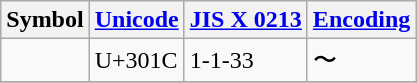<table class="wikitable">
<tr>
<th>Symbol</th>
<th><a href='#'>Unicode</a></th>
<th><a href='#'>JIS X 0213</a></th>
<th><a href='#'>Encoding</a></th>
</tr>
<tr>
<td></td>
<td>U+301C</td>
<td>1-1-33</td>
<td>&#12316;</td>
</tr>
<tr>
</tr>
</table>
